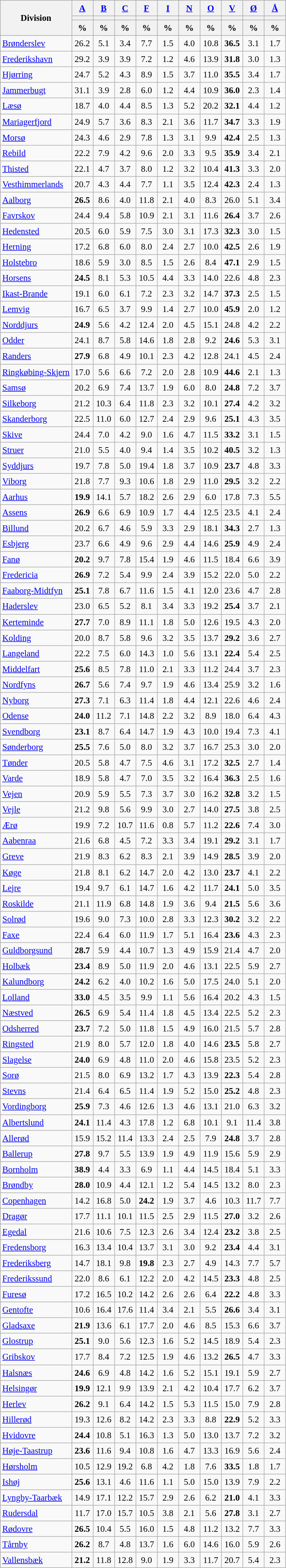<table class="wikitable sortable" style="text-align:right; font-size:95%; line-height:20px;">
<tr>
<th rowspan="3">Division</th>
<th width="30px" class="unsortable"><a href='#'>A</a></th>
<th width="30px" class="unsortable"><a href='#'>B</a></th>
<th width="30px" class="unsortable"><a href='#'>C</a></th>
<th width="30px" class="unsortable"><a href='#'>F</a></th>
<th width="30px" class="unsortable"><a href='#'>I</a></th>
<th width="30px" class="unsortable"><a href='#'>N</a></th>
<th width="30px" class="unsortable"><a href='#'>O</a></th>
<th width="30px" class="unsortable"><a href='#'>V</a></th>
<th width="30px" class="unsortable"><a href='#'>Ø</a></th>
<th width="30px" class="unsortable"><a href='#'>Å</a></th>
</tr>
<tr>
<th style=background:></th>
<th style=background:></th>
<th style=background:></th>
<th style=background:></th>
<th style=background:></th>
<th style=background:></th>
<th style=background:></th>
<th style=background:></th>
<th style=background:></th>
<th style=background:></th>
</tr>
<tr>
<th align="center" data-sort-type="number">%</th>
<th align="center" data-sort-type="number">%</th>
<th align="center" data-sort-type="number">%</th>
<th align="center" data-sort-type="number">%</th>
<th align="center" data-sort-type="number">%</th>
<th align="center" data-sort-type="number">%</th>
<th align="center" data-sort-type="number">%</th>
<th align="center" data-sort-type="number">%</th>
<th align="center" data-sort-type="number">%</th>
<th align="center" data-sort-type="number">%</th>
</tr>
<tr>
<td align=left><a href='#'>Brønderslev</a></td>
<td align=center>26.2</td>
<td align=center>5.1</td>
<td align=center>3.4</td>
<td align=center>7.7</td>
<td align=center>1.5</td>
<td align=center>4.0</td>
<td align=center>10.8</td>
<td align=center ><strong>36.5</strong></td>
<td align=center>3.1</td>
<td align=center>1.7</td>
</tr>
<tr>
<td align=left><a href='#'>Frederikshavn</a></td>
<td align=center>29.2</td>
<td align=center>3.9</td>
<td align=center>3.9</td>
<td align=center>7.2</td>
<td align=center>1.2</td>
<td align=center>4.6</td>
<td align=center>13.9</td>
<td align=center ><strong>31.8</strong></td>
<td align=center>3.0</td>
<td align=center>1.3</td>
</tr>
<tr>
<td align=left><a href='#'>Hjørring</a></td>
<td align=center>24.7</td>
<td align=center>5.2</td>
<td align=center>4.3</td>
<td align=center>8.9</td>
<td align=center>1.5</td>
<td align=center>3.7</td>
<td align=center>11.0</td>
<td align=center ><strong>35.5</strong></td>
<td align=center>3.4</td>
<td align=center>1.7</td>
</tr>
<tr>
<td align=left><a href='#'>Jammerbugt</a></td>
<td align=center>31.1</td>
<td align=center>3.9</td>
<td align=center>2.8</td>
<td align=center>6.0</td>
<td align=center>1.2</td>
<td align=center>4.4</td>
<td align=center>10.9</td>
<td align=center ><strong>36.0</strong></td>
<td align=center>2.3</td>
<td align=center>1.4</td>
</tr>
<tr>
<td align=left><a href='#'>Læsø</a></td>
<td align=center>18.7</td>
<td align=center>4.0</td>
<td align=center>4.4</td>
<td align=center>8.5</td>
<td align=center>1.3</td>
<td align=center>5.2</td>
<td align=center>20.2</td>
<td align=center ><strong>32.1</strong></td>
<td align=center>4.4</td>
<td align=center>1.2</td>
</tr>
<tr>
<td align=left><a href='#'>Mariagerfjord</a></td>
<td align=center>24.9</td>
<td align=center>5.7</td>
<td align=center>3.6</td>
<td align=center>8.3</td>
<td align=center>2.1</td>
<td align=center>3.6</td>
<td align=center>11.7</td>
<td align=center ><strong>34.7</strong></td>
<td align=center>3.3</td>
<td align=center>1.9</td>
</tr>
<tr>
<td align=left><a href='#'>Morsø</a></td>
<td align=center>24.3</td>
<td align=center>4.6</td>
<td align=center>2.9</td>
<td align=center>7.8</td>
<td align=center>1.3</td>
<td align=center>3.1</td>
<td align=center>9.9</td>
<td align=center ><strong>42.4</strong></td>
<td align=center>2.5</td>
<td align=center>1.3</td>
</tr>
<tr>
<td align=left><a href='#'>Rebild</a></td>
<td align=center>22.2</td>
<td align=center>7.9</td>
<td align=center>4.2</td>
<td align=center>9.6</td>
<td align=center>2.0</td>
<td align=center>3.3</td>
<td align=center>9.5</td>
<td align=center ><strong>35.9</strong></td>
<td align=center>3.4</td>
<td align=center>2.1</td>
</tr>
<tr>
<td align=left><a href='#'>Thisted</a></td>
<td align=center>22.1</td>
<td align=center>4.7</td>
<td align=center>3.7</td>
<td align=center>8.0</td>
<td align=center>1.2</td>
<td align=center>3.2</td>
<td align=center>10.4</td>
<td align=center ><strong>41.3</strong></td>
<td align=center>3.3</td>
<td align=center>2.0</td>
</tr>
<tr>
<td align=left><a href='#'>Vesthimmerlands</a></td>
<td align=center>20.7</td>
<td align=center>4.3</td>
<td align=center>4.4</td>
<td align=center>7.7</td>
<td align=center>1.1</td>
<td align=center>3.5</td>
<td align=center>12.4</td>
<td align=center ><strong>42.3</strong></td>
<td align=center>2.4</td>
<td align=center>1.3</td>
</tr>
<tr>
<td align=left><a href='#'>Aalborg</a></td>
<td align=center ><strong>26.5</strong></td>
<td align=center>8.6</td>
<td align=center>4.0</td>
<td align=center>11.8</td>
<td align=center>2.1</td>
<td align=center>4.0</td>
<td align=center>8.3</td>
<td align=center>26.0</td>
<td align=center>5.1</td>
<td align=center>3.4</td>
</tr>
<tr>
<td align=left><a href='#'>Favrskov</a></td>
<td align=center>24.4</td>
<td align=center>9.4</td>
<td align=center>5.8</td>
<td align=center>10.9</td>
<td align=center>2.1</td>
<td align=center>3.1</td>
<td align=center>11.6</td>
<td align=center ><strong>26.4</strong></td>
<td align=center>3.7</td>
<td align=center>2.6</td>
</tr>
<tr>
<td align=left><a href='#'>Hedensted</a></td>
<td align=center>20.5</td>
<td align=center>6.0</td>
<td align=center>5.9</td>
<td align=center>7.5</td>
<td align=center>3.0</td>
<td align=center>3.1</td>
<td align=center>17.3</td>
<td align=center ><strong>32.3</strong></td>
<td align=center>3.0</td>
<td align=center>1.5</td>
</tr>
<tr>
<td align=left><a href='#'>Herning</a></td>
<td align=center>17.2</td>
<td align=center>6.8</td>
<td align=center>6.0</td>
<td align=center>8.0</td>
<td align=center>2.4</td>
<td align=center>2.7</td>
<td align=center>10.0</td>
<td align=center ><strong>42.5</strong></td>
<td align=center>2.6</td>
<td align=center>1.9</td>
</tr>
<tr>
<td align=left><a href='#'>Holstebro</a></td>
<td align=center>18.6</td>
<td align=center>5.9</td>
<td align=center>3.0</td>
<td align=center>8.5</td>
<td align=center>1.5</td>
<td align=center>2.6</td>
<td align=center>8.4</td>
<td align=center ><strong>47.1</strong></td>
<td align=center>2.9</td>
<td align=center>1.5</td>
</tr>
<tr>
<td align=left><a href='#'>Horsens</a></td>
<td align=center ><strong>24.5</strong></td>
<td align=center>8.1</td>
<td align=center>5.3</td>
<td align=center>10.5</td>
<td align=center>4.4</td>
<td align=center>3.3</td>
<td align=center>14.0</td>
<td align=center>22.6</td>
<td align=center>4.8</td>
<td align=center>2.3</td>
</tr>
<tr>
<td align=left><a href='#'>Ikast-Brande</a></td>
<td align=center>19.1</td>
<td align=center>6.0</td>
<td align=center>6.1</td>
<td align=center>7.2</td>
<td align=center>2.3</td>
<td align=center>3.2</td>
<td align=center>14.7</td>
<td align=center ><strong>37.3</strong></td>
<td align=center>2.5</td>
<td align=center>1.5</td>
</tr>
<tr>
<td align=left><a href='#'>Lemvig</a></td>
<td align=center>16.7</td>
<td align=center>6.5</td>
<td align=center>3.7</td>
<td align=center>9.9</td>
<td align=center>1.4</td>
<td align=center>2.7</td>
<td align=center>10.0</td>
<td align=center ><strong>45.9</strong></td>
<td align=center>2.0</td>
<td align=center>1.2</td>
</tr>
<tr>
<td align=left><a href='#'>Norddjurs</a></td>
<td align=center ><strong>24.9</strong></td>
<td align=center>5.6</td>
<td align=center>4.2</td>
<td align=center>12.4</td>
<td align=center>2.0</td>
<td align=center>4.5</td>
<td align=center>15.1</td>
<td align=center>24.8</td>
<td align=center>4.2</td>
<td align=center>2.2</td>
</tr>
<tr>
<td align=left><a href='#'>Odder</a></td>
<td align=center>24.1</td>
<td align=center>8.7</td>
<td align=center>5.8</td>
<td align=center>14.6</td>
<td align=center>1.8</td>
<td align=center>2.8</td>
<td align=center>9.2</td>
<td align=center ><strong>24.6</strong></td>
<td align=center>5.3</td>
<td align=center>3.1</td>
</tr>
<tr>
<td align=left><a href='#'>Randers</a></td>
<td align=center ><strong>27.9</strong></td>
<td align=center>6.8</td>
<td align=center>4.9</td>
<td align=center>10.1</td>
<td align=center>2.3</td>
<td align=center>4.2</td>
<td align=center>12.8</td>
<td align=center>24.1</td>
<td align=center>4.5</td>
<td align=center>2.4</td>
</tr>
<tr>
<td align=left><a href='#'>Ringkøbing-Skjern</a></td>
<td align=center>17.0</td>
<td align=center>5.6</td>
<td align=center>6.6</td>
<td align=center>7.2</td>
<td align=center>2.0</td>
<td align=center>2.8</td>
<td align=center>10.9</td>
<td align=center ><strong>44.6</strong></td>
<td align=center>2.1</td>
<td align=center>1.3</td>
</tr>
<tr>
<td align=left><a href='#'>Samsø</a></td>
<td align=center>20.2</td>
<td align=center>6.9</td>
<td align=center>7.4</td>
<td align=center>13.7</td>
<td align=center>1.9</td>
<td align=center>6.0</td>
<td align=center>8.0</td>
<td align=center ><strong>24.8</strong></td>
<td align=center>7.2</td>
<td align=center>3.7</td>
</tr>
<tr>
<td align=left><a href='#'>Silkeborg</a></td>
<td align=center>21.2</td>
<td align=center>10.3</td>
<td align=center>6.4</td>
<td align=center>11.8</td>
<td align=center>2.3</td>
<td align=center>3.2</td>
<td align=center>10.1</td>
<td align=center ><strong>27.4</strong></td>
<td align=center>4.2</td>
<td align=center>3.2</td>
</tr>
<tr>
<td align=left><a href='#'>Skanderborg</a></td>
<td align=center>22.5</td>
<td align=center>11.0</td>
<td align=center>6.0</td>
<td align=center>12.7</td>
<td align=center>2.4</td>
<td align=center>2.9</td>
<td align=center>9.6</td>
<td align=center ><strong>25.1</strong></td>
<td align=center>4.3</td>
<td align=center>3.5</td>
</tr>
<tr>
<td align=left><a href='#'>Skive</a></td>
<td align=center>24.4</td>
<td align=center>7.0</td>
<td align=center>4.2</td>
<td align=center>9.0</td>
<td align=center>1.6</td>
<td align=center>4.7</td>
<td align=center>11.5</td>
<td align=center ><strong>33.2</strong></td>
<td align=center>3.1</td>
<td align=center>1.5</td>
</tr>
<tr>
<td align=left><a href='#'>Struer</a></td>
<td align=center>21.0</td>
<td align=center>5.5</td>
<td align=center>4.0</td>
<td align=center>9.4</td>
<td align=center>1.4</td>
<td align=center>3.5</td>
<td align=center>10.2</td>
<td align=center ><strong>40.5</strong></td>
<td align=center>3.2</td>
<td align=center>1.3</td>
</tr>
<tr>
<td align=left><a href='#'>Syddjurs</a></td>
<td align=center>19.7</td>
<td align=center>7.8</td>
<td align=center>5.0</td>
<td align=center>19.4</td>
<td align=center>1.8</td>
<td align=center>3.7</td>
<td align=center>10.9</td>
<td align=center ><strong>23.7</strong></td>
<td align=center>4.8</td>
<td align=center>3.3</td>
</tr>
<tr>
<td align=left><a href='#'>Viborg</a></td>
<td align=center>21.8</td>
<td align=center>7.7</td>
<td align=center>9.3</td>
<td align=center>10.6</td>
<td align=center>1.8</td>
<td align=center>2.9</td>
<td align=center>11.0</td>
<td align=center ><strong>29.5</strong></td>
<td align=center>3.2</td>
<td align=center>2.2</td>
</tr>
<tr>
<td align=left><a href='#'>Aarhus</a></td>
<td align=center ><strong>19.9</strong></td>
<td align=center>14.1</td>
<td align=center>5.7</td>
<td align=center>18.2</td>
<td align=center>2.6</td>
<td align=center>2.9</td>
<td align=center>6.0</td>
<td align=center>17.8</td>
<td align=center>7.3</td>
<td align=center>5.5</td>
</tr>
<tr>
<td align=left><a href='#'>Assens</a></td>
<td align=center ><strong>26.9</strong></td>
<td align=center>6.6</td>
<td align=center>6.9</td>
<td align=center>10.9</td>
<td align=center>1.7</td>
<td align=center>4.4</td>
<td align=center>12.5</td>
<td align=center>23.5</td>
<td align=center>4.1</td>
<td align=center>2.4</td>
</tr>
<tr>
<td align=left><a href='#'>Billund</a></td>
<td align=center>20.2</td>
<td align=center>6.7</td>
<td align=center>4.6</td>
<td align=center>5.9</td>
<td align=center>3.3</td>
<td align=center>2.9</td>
<td align=center>18.1</td>
<td align=center ><strong>34.3</strong></td>
<td align=center>2.7</td>
<td align=center>1.3</td>
</tr>
<tr>
<td align=left><a href='#'>Esbjerg</a></td>
<td align=center>23.7</td>
<td align=center>6.6</td>
<td align=center>4.9</td>
<td align=center>9.6</td>
<td align=center>2.9</td>
<td align=center>4.4</td>
<td align=center>14.6</td>
<td align=center ><strong>25.9</strong></td>
<td align=center>4.9</td>
<td align=center>2.4</td>
</tr>
<tr>
<td align=left><a href='#'>Fanø</a></td>
<td align=center ><strong>20.2</strong></td>
<td align=center>9.7</td>
<td align=center>7.8</td>
<td align=center>15.4</td>
<td align=center>1.9</td>
<td align=center>4.6</td>
<td align=center>11.5</td>
<td align=center>18.4</td>
<td align=center>6.6</td>
<td align=center>3.9</td>
</tr>
<tr>
<td align=left><a href='#'>Fredericia</a></td>
<td align=center ><strong>26.9</strong></td>
<td align=center>7.2</td>
<td align=center>5.4</td>
<td align=center>9.9</td>
<td align=center>2.4</td>
<td align=center>3.9</td>
<td align=center>15.2</td>
<td align=center>22.0</td>
<td align=center>5.0</td>
<td align=center>2.2</td>
</tr>
<tr>
<td align=left><a href='#'>Faaborg-Midtfyn</a></td>
<td align=center ><strong>25.1</strong></td>
<td align=center>7.8</td>
<td align=center>6.7</td>
<td align=center>11.6</td>
<td align=center>1.5</td>
<td align=center>4.1</td>
<td align=center>12.0</td>
<td align=center>23.6</td>
<td align=center>4.7</td>
<td align=center>2.8</td>
</tr>
<tr>
<td align=left><a href='#'>Haderslev</a></td>
<td align=center>23.0</td>
<td align=center>6.5</td>
<td align=center>5.2</td>
<td align=center>8.1</td>
<td align=center>3.4</td>
<td align=center>3.3</td>
<td align=center>19.2</td>
<td align=center ><strong>25.4</strong></td>
<td align=center>3.7</td>
<td align=center>2.1</td>
</tr>
<tr>
<td align=left><a href='#'>Kerteminde</a></td>
<td align=center ><strong>27.7</strong></td>
<td align=center>7.0</td>
<td align=center>8.9</td>
<td align=center>11.1</td>
<td align=center>1.8</td>
<td align=center>5.0</td>
<td align=center>12.6</td>
<td align=center>19.5</td>
<td align=center>4.3</td>
<td align=center>2.0</td>
</tr>
<tr>
<td align=left><a href='#'>Kolding</a></td>
<td align=center>20.0</td>
<td align=center>8.7</td>
<td align=center>5.8</td>
<td align=center>9.6</td>
<td align=center>3.2</td>
<td align=center>3.5</td>
<td align=center>13.7</td>
<td align=center ><strong>29.2</strong></td>
<td align=center>3.6</td>
<td align=center>2.7</td>
</tr>
<tr>
<td align=left><a href='#'>Langeland</a></td>
<td align=center>22.2</td>
<td align=center>7.5</td>
<td align=center>6.0</td>
<td align=center>14.3</td>
<td align=center>1.0</td>
<td align=center>5.6</td>
<td align=center>13.1</td>
<td align=center ><strong>22.4</strong></td>
<td align=center>5.4</td>
<td align=center>2.5</td>
</tr>
<tr>
<td align=left><a href='#'>Middelfart</a></td>
<td align=center ><strong>25.6</strong></td>
<td align=center>8.5</td>
<td align=center>7.8</td>
<td align=center>11.0</td>
<td align=center>2.1</td>
<td align=center>3.3</td>
<td align=center>11.2</td>
<td align=center>24.4</td>
<td align=center>3.7</td>
<td align=center>2.3</td>
</tr>
<tr>
<td align=left><a href='#'>Nordfyns</a></td>
<td align=center ><strong>26.7</strong></td>
<td align=center>5.6</td>
<td align=center>7.4</td>
<td align=center>9.7</td>
<td align=center>1.9</td>
<td align=center>4.6</td>
<td align=center>13.4</td>
<td align=center>25.9</td>
<td align=center>3.2</td>
<td align=center>1.6</td>
</tr>
<tr>
<td align=left><a href='#'>Nyborg</a></td>
<td align=center ><strong>27.3</strong></td>
<td align=center>7.1</td>
<td align=center>6.3</td>
<td align=center>11.4</td>
<td align=center>1.8</td>
<td align=center>4.4</td>
<td align=center>12.1</td>
<td align=center>22.6</td>
<td align=center>4.6</td>
<td align=center>2.4</td>
</tr>
<tr>
<td align=left><a href='#'>Odense</a></td>
<td align=center ><strong>24.0</strong></td>
<td align=center>11.2</td>
<td align=center>7.1</td>
<td align=center>14.8</td>
<td align=center>2.2</td>
<td align=center>3.2</td>
<td align=center>8.9</td>
<td align=center>18.0</td>
<td align=center>6.4</td>
<td align=center>4.3</td>
</tr>
<tr>
<td align=left><a href='#'>Svendborg</a></td>
<td align=center ><strong>23.1</strong></td>
<td align=center>8.7</td>
<td align=center>6.4</td>
<td align=center>14.7</td>
<td align=center>1.9</td>
<td align=center>4.3</td>
<td align=center>10.0</td>
<td align=center>19.4</td>
<td align=center>7.3</td>
<td align=center>4.1</td>
</tr>
<tr>
<td align=left><a href='#'>Sønderborg</a></td>
<td align=center ><strong>25.5</strong></td>
<td align=center>7.6</td>
<td align=center>5.0</td>
<td align=center>8.0</td>
<td align=center>3.2</td>
<td align=center>3.7</td>
<td align=center>16.7</td>
<td align=center>25.3</td>
<td align=center>3.0</td>
<td align=center>2.0</td>
</tr>
<tr>
<td align=left><a href='#'>Tønder</a></td>
<td align=center>20.5</td>
<td align=center>5.8</td>
<td align=center>4.7</td>
<td align=center>7.5</td>
<td align=center>4.6</td>
<td align=center>3.1</td>
<td align=center>17.2</td>
<td align=center ><strong>32.5</strong></td>
<td align=center>2.7</td>
<td align=center>1.4</td>
</tr>
<tr>
<td align=left><a href='#'>Varde</a></td>
<td align=center>18.9</td>
<td align=center>5.8</td>
<td align=center>4.7</td>
<td align=center>7.0</td>
<td align=center>3.5</td>
<td align=center>3.2</td>
<td align=center>16.4</td>
<td align=center ><strong>36.3</strong></td>
<td align=center>2.5</td>
<td align=center>1.6</td>
</tr>
<tr>
<td align=left><a href='#'>Vejen</a></td>
<td align=center>20.9</td>
<td align=center>5.9</td>
<td align=center>5.5</td>
<td align=center>7.3</td>
<td align=center>3.7</td>
<td align=center>3.0</td>
<td align=center>16.2</td>
<td align=center ><strong>32.8</strong></td>
<td align=center>3.2</td>
<td align=center>1.5</td>
</tr>
<tr>
<td align=left><a href='#'>Vejle</a></td>
<td align=center>21.2</td>
<td align=center>9.8</td>
<td align=center>5.6</td>
<td align=center>9.9</td>
<td align=center>3.0</td>
<td align=center>2.7</td>
<td align=center>14.0</td>
<td align=center ><strong>27.5</strong></td>
<td align=center>3.8</td>
<td align=center>2.5</td>
</tr>
<tr>
<td align=left><a href='#'>Ærø</a></td>
<td align=center>19.9</td>
<td align=center>7.2</td>
<td align=center>10.7</td>
<td align=center>11.6</td>
<td align=center>0.8</td>
<td align=center>5.7</td>
<td align=center>11.2</td>
<td align=center ><strong>22.6</strong></td>
<td align=center>7.4</td>
<td align=center>3.0</td>
</tr>
<tr>
<td align=left><a href='#'>Aabenraa</a></td>
<td align=center>21.6</td>
<td align=center>6.8</td>
<td align=center>4.5</td>
<td align=center>7.2</td>
<td align=center>3.3</td>
<td align=center>3.4</td>
<td align=center>19.1</td>
<td align=center ><strong>29.2</strong></td>
<td align=center>3.1</td>
<td align=center>1.7</td>
</tr>
<tr>
<td align=left><a href='#'>Greve</a></td>
<td align=center>21.9</td>
<td align=center>8.3</td>
<td align=center>6.2</td>
<td align=center>8.3</td>
<td align=center>2.1</td>
<td align=center>3.9</td>
<td align=center>14.9</td>
<td align=center ><strong>28.5</strong></td>
<td align=center>3.9</td>
<td align=center>2.0</td>
</tr>
<tr>
<td align=left><a href='#'>Køge</a></td>
<td align=center>21.8</td>
<td align=center>8.1</td>
<td align=center>6.2</td>
<td align=center>14.7</td>
<td align=center>2.0</td>
<td align=center>4.2</td>
<td align=center>13.0</td>
<td align=center ><strong>23.7</strong></td>
<td align=center>4.1</td>
<td align=center>2.2</td>
</tr>
<tr>
<td align=left><a href='#'>Lejre</a></td>
<td align=center>19.4</td>
<td align=center>9.7</td>
<td align=center>6.1</td>
<td align=center>14.7</td>
<td align=center>1.6</td>
<td align=center>4.2</td>
<td align=center>11.7</td>
<td align=center ><strong>24.1</strong></td>
<td align=center>5.0</td>
<td align=center>3.5</td>
</tr>
<tr>
<td align=left><a href='#'>Roskilde</a></td>
<td align=center>21.1</td>
<td align=center>11.9</td>
<td align=center>6.8</td>
<td align=center>14.8</td>
<td align=center>1.9</td>
<td align=center>3.6</td>
<td align=center>9.4</td>
<td align=center ><strong>21.5</strong></td>
<td align=center>5.6</td>
<td align=center>3.6</td>
</tr>
<tr>
<td align=left><a href='#'>Solrød</a></td>
<td align=center>19.6</td>
<td align=center>9.0</td>
<td align=center>7.3</td>
<td align=center>10.0</td>
<td align=center>2.8</td>
<td align=center>3.3</td>
<td align=center>12.3</td>
<td align=center ><strong>30.2</strong></td>
<td align=center>3.2</td>
<td align=center>2.2</td>
</tr>
<tr>
<td align=left><a href='#'>Faxe</a></td>
<td align=center>22.4</td>
<td align=center>6.4</td>
<td align=center>6.0</td>
<td align=center>11.9</td>
<td align=center>1.7</td>
<td align=center>5.1</td>
<td align=center>16.4</td>
<td align=center ><strong>23.6</strong></td>
<td align=center>4.3</td>
<td align=center>2.3</td>
</tr>
<tr>
<td align=left><a href='#'>Guldborgsund</a></td>
<td align=center ><strong>28.7</strong></td>
<td align=center>5.9</td>
<td align=center>4.4</td>
<td align=center>10.7</td>
<td align=center>1.3</td>
<td align=center>4.9</td>
<td align=center>15.9</td>
<td align=center>21.4</td>
<td align=center>4.7</td>
<td align=center>2.0</td>
</tr>
<tr>
<td align=left><a href='#'>Holbæk</a></td>
<td align=center ><strong>23.4</strong></td>
<td align=center>8.9</td>
<td align=center>5.0</td>
<td align=center>11.9</td>
<td align=center>2.0</td>
<td align=center>4.6</td>
<td align=center>13.1</td>
<td align=center>22.5</td>
<td align=center>5.9</td>
<td align=center>2.7</td>
</tr>
<tr>
<td align=left><a href='#'>Kalundborg</a></td>
<td align=center ><strong>24.2</strong></td>
<td align=center>6.2</td>
<td align=center>4.0</td>
<td align=center>10.2</td>
<td align=center>1.6</td>
<td align=center>5.0</td>
<td align=center>17.5</td>
<td align=center>24.0</td>
<td align=center>5.1</td>
<td align=center>2.0</td>
</tr>
<tr>
<td align=left><a href='#'>Lolland</a></td>
<td align=center ><strong>33.0</strong></td>
<td align=center>4.5</td>
<td align=center>3.5</td>
<td align=center>9.9</td>
<td align=center>1.1</td>
<td align=center>5.6</td>
<td align=center>16.4</td>
<td align=center>20.2</td>
<td align=center>4.3</td>
<td align=center>1.5</td>
</tr>
<tr>
<td align=left><a href='#'>Næstved</a></td>
<td align=center ><strong>26.5</strong></td>
<td align=center>6.9</td>
<td align=center>5.4</td>
<td align=center>11.4</td>
<td align=center>1.8</td>
<td align=center>4.5</td>
<td align=center>13.4</td>
<td align=center>22.5</td>
<td align=center>5.2</td>
<td align=center>2.3</td>
</tr>
<tr>
<td align=left><a href='#'>Odsherred</a></td>
<td align=center ><strong>23.7</strong></td>
<td align=center>7.2</td>
<td align=center>5.0</td>
<td align=center>11.8</td>
<td align=center>1.5</td>
<td align=center>4.9</td>
<td align=center>16.0</td>
<td align=center>21.5</td>
<td align=center>5.7</td>
<td align=center>2.8</td>
</tr>
<tr>
<td align=left><a href='#'>Ringsted</a></td>
<td align=center>21.9</td>
<td align=center>8.0</td>
<td align=center>5.7</td>
<td align=center>12.0</td>
<td align=center>1.8</td>
<td align=center>4.0</td>
<td align=center>14.6</td>
<td align=center ><strong>23.5</strong></td>
<td align=center>5.8</td>
<td align=center>2.7</td>
</tr>
<tr>
<td align=left><a href='#'>Slagelse</a></td>
<td align=center ><strong>24.0</strong></td>
<td align=center>6.9</td>
<td align=center>4.8</td>
<td align=center>11.0</td>
<td align=center>2.0</td>
<td align=center>4.6</td>
<td align=center>15.8</td>
<td align=center>23.5</td>
<td align=center>5.2</td>
<td align=center>2.3</td>
</tr>
<tr>
<td align=left><a href='#'>Sorø</a></td>
<td align=center>21.5</td>
<td align=center>8.0</td>
<td align=center>6.9</td>
<td align=center>13.2</td>
<td align=center>1.7</td>
<td align=center>4.3</td>
<td align=center>13.9</td>
<td align=center ><strong>22.3</strong></td>
<td align=center>5.4</td>
<td align=center>2.8</td>
</tr>
<tr>
<td align=left><a href='#'>Stevns</a></td>
<td align=center>21.4</td>
<td align=center>6.4</td>
<td align=center>6.5</td>
<td align=center>11.4</td>
<td align=center>1.9</td>
<td align=center>5.2</td>
<td align=center>15.0</td>
<td align=center ><strong>25.2</strong></td>
<td align=center>4.8</td>
<td align=center>2.3</td>
</tr>
<tr>
<td align=left><a href='#'>Vordingborg</a></td>
<td align=center ><strong>25.9</strong></td>
<td align=center>7.3</td>
<td align=center>4.6</td>
<td align=center>12.6</td>
<td align=center>1.3</td>
<td align=center>4.6</td>
<td align=center>13.1</td>
<td align=center>21.0</td>
<td align=center>6.3</td>
<td align=center>3.2</td>
</tr>
<tr>
<td align=left><a href='#'>Albertslund</a></td>
<td align=center ><strong>24.1</strong></td>
<td align=center>11.4</td>
<td align=center>4.3</td>
<td align=center>17.8</td>
<td align=center>1.2</td>
<td align=center>6.8</td>
<td align=center>10.1</td>
<td align=center>9.1</td>
<td align=center>11.4</td>
<td align=center>3.8</td>
</tr>
<tr>
<td align=left><a href='#'>Allerød</a></td>
<td align=center>15.9</td>
<td align=center>15.2</td>
<td align=center>11.4</td>
<td align=center>13.3</td>
<td align=center>2.4</td>
<td align=center>2.5</td>
<td align=center>7.9</td>
<td align=center ><strong>24.8</strong></td>
<td align=center>3.7</td>
<td align=center>2.8</td>
</tr>
<tr>
<td align=left><a href='#'>Ballerup</a></td>
<td align=center ><strong>27.8</strong></td>
<td align=center>9.7</td>
<td align=center>5.5</td>
<td align=center>13.9</td>
<td align=center>1.9</td>
<td align=center>4.9</td>
<td align=center>11.9</td>
<td align=center>15.6</td>
<td align=center>5.9</td>
<td align=center>2.9</td>
</tr>
<tr>
<td align=left><a href='#'>Bornholm</a></td>
<td align=center ><strong>38.9</strong></td>
<td align=center>4.4</td>
<td align=center>3.3</td>
<td align=center>6.9</td>
<td align=center>1.1</td>
<td align=center>4.4</td>
<td align=center>14.5</td>
<td align=center>18.4</td>
<td align=center>5.1</td>
<td align=center>3.3</td>
</tr>
<tr>
<td align=left><a href='#'>Brøndby</a></td>
<td align=center ><strong>28.0</strong></td>
<td align=center>10.9</td>
<td align=center>4.4</td>
<td align=center>12.1</td>
<td align=center>1.2</td>
<td align=center>5.4</td>
<td align=center>14.5</td>
<td align=center>13.2</td>
<td align=center>8.0</td>
<td align=center>2.3</td>
</tr>
<tr>
<td align=left><a href='#'>Copenhagen</a></td>
<td align=center>14.2</td>
<td align=center>16.8</td>
<td align=center>5.0</td>
<td align=center ><strong>24.2</strong></td>
<td align=center>1.9</td>
<td align=center>3.7</td>
<td align=center>4.6</td>
<td align=center>10.3</td>
<td align=center>11.7</td>
<td align=center>7.7</td>
</tr>
<tr>
<td align=left><a href='#'>Dragør</a></td>
<td align=center>17.7</td>
<td align=center>11.1</td>
<td align=center>10.1</td>
<td align=center>11.5</td>
<td align=center>2.5</td>
<td align=center>2.9</td>
<td align=center>11.5</td>
<td align=center ><strong>27.0</strong></td>
<td align=center>3.2</td>
<td align=center>2.6</td>
</tr>
<tr>
<td align=left><a href='#'>Egedal</a></td>
<td align=center>21.6</td>
<td align=center>10.6</td>
<td align=center>7.5</td>
<td align=center>12.3</td>
<td align=center>2.6</td>
<td align=center>3.4</td>
<td align=center>12.4</td>
<td align=center ><strong>23.2</strong></td>
<td align=center>3.8</td>
<td align=center>2.5</td>
</tr>
<tr>
<td align=left><a href='#'>Fredensborg</a></td>
<td align=center>16.3</td>
<td align=center>13.4</td>
<td align=center>10.4</td>
<td align=center>13.7</td>
<td align=center>3.1</td>
<td align=center>3.0</td>
<td align=center>9.2</td>
<td align=center ><strong>23.4</strong></td>
<td align=center>4.4</td>
<td align=center>3.1</td>
</tr>
<tr>
<td align=left><a href='#'>Frederiksberg</a></td>
<td align=center>14.7</td>
<td align=center>18.1</td>
<td align=center>9.8</td>
<td align=center ><strong>19.8</strong></td>
<td align=center>2.3</td>
<td align=center>2.7</td>
<td align=center>4.9</td>
<td align=center>14.3</td>
<td align=center>7.7</td>
<td align=center>5.7</td>
</tr>
<tr>
<td align=left><a href='#'>Frederikssund</a></td>
<td align=center>22.0</td>
<td align=center>8.6</td>
<td align=center>6.1</td>
<td align=center>12.2</td>
<td align=center>2.0</td>
<td align=center>4.2</td>
<td align=center>14.5</td>
<td align=center ><strong>23.3</strong></td>
<td align=center>4.8</td>
<td align=center>2.5</td>
</tr>
<tr>
<td align=left><a href='#'>Furesø</a></td>
<td align=center>17.2</td>
<td align=center>16.5</td>
<td align=center>10.2</td>
<td align=center>14.2</td>
<td align=center>2.6</td>
<td align=center>2.6</td>
<td align=center>6.4</td>
<td align=center ><strong>22.2</strong></td>
<td align=center>4.8</td>
<td align=center>3.3</td>
</tr>
<tr>
<td align=left><a href='#'>Gentofte</a></td>
<td align=center>10.6</td>
<td align=center>16.4</td>
<td align=center>17.6</td>
<td align=center>11.4</td>
<td align=center>3.4</td>
<td align=center>2.1</td>
<td align=center>5.5</td>
<td align=center ><strong>26.6</strong></td>
<td align=center>3.4</td>
<td align=center>3.1</td>
</tr>
<tr>
<td align=left><a href='#'>Gladsaxe</a></td>
<td align=center ><strong>21.9</strong></td>
<td align=center>13.6</td>
<td align=center>6.1</td>
<td align=center>17.7</td>
<td align=center>2.0</td>
<td align=center>4.6</td>
<td align=center>8.5</td>
<td align=center>15.3</td>
<td align=center>6.6</td>
<td align=center>3.7</td>
</tr>
<tr>
<td align=left><a href='#'>Glostrup</a></td>
<td align=center ><strong>25.1</strong></td>
<td align=center>9.0</td>
<td align=center>5.6</td>
<td align=center>12.3</td>
<td align=center>1.6</td>
<td align=center>5.2</td>
<td align=center>14.5</td>
<td align=center>18.9</td>
<td align=center>5.4</td>
<td align=center>2.3</td>
</tr>
<tr>
<td align=left><a href='#'>Gribskov</a></td>
<td align=center>17.7</td>
<td align=center>8.4</td>
<td align=center>7.2</td>
<td align=center>12.5</td>
<td align=center>1.9</td>
<td align=center>4.6</td>
<td align=center>13.2</td>
<td align=center ><strong>26.5</strong></td>
<td align=center>4.7</td>
<td align=center>3.3</td>
</tr>
<tr>
<td align=left><a href='#'>Halsnæs</a></td>
<td align=center ><strong>24.6</strong></td>
<td align=center>6.9</td>
<td align=center>4.8</td>
<td align=center>14.2</td>
<td align=center>1.6</td>
<td align=center>5.2</td>
<td align=center>15.1</td>
<td align=center>19.1</td>
<td align=center>5.9</td>
<td align=center>2.7</td>
</tr>
<tr>
<td align=left><a href='#'>Helsingør</a></td>
<td align=center ><strong>19.9</strong></td>
<td align=center>12.1</td>
<td align=center>9.9</td>
<td align=center>13.9</td>
<td align=center>2.1</td>
<td align=center>4.2</td>
<td align=center>10.4</td>
<td align=center>17.7</td>
<td align=center>6.2</td>
<td align=center>3.7</td>
</tr>
<tr>
<td align=left><a href='#'>Herlev</a></td>
<td align=center ><strong>26.2</strong></td>
<td align=center>9.1</td>
<td align=center>6.4</td>
<td align=center>14.2</td>
<td align=center>1.5</td>
<td align=center>5.3</td>
<td align=center>11.5</td>
<td align=center>15.0</td>
<td align=center>7.9</td>
<td align=center>2.8</td>
</tr>
<tr>
<td align=left><a href='#'>Hillerød</a></td>
<td align=center>19.3</td>
<td align=center>12.6</td>
<td align=center>8.2</td>
<td align=center>14.2</td>
<td align=center>2.3</td>
<td align=center>3.3</td>
<td align=center>8.8</td>
<td align=center ><strong>22.9</strong></td>
<td align=center>5.2</td>
<td align=center>3.3</td>
</tr>
<tr>
<td align=left><a href='#'>Hvidovre</a></td>
<td align=center ><strong>24.4</strong></td>
<td align=center>10.8</td>
<td align=center>5.1</td>
<td align=center>16.3</td>
<td align=center>1.3</td>
<td align=center>5.0</td>
<td align=center>13.0</td>
<td align=center>13.7</td>
<td align=center>7.2</td>
<td align=center>3.2</td>
</tr>
<tr>
<td align=left><a href='#'>Høje-Taastrup</a></td>
<td align=center ><strong>23.6</strong></td>
<td align=center>11.6</td>
<td align=center>9.4</td>
<td align=center>10.8</td>
<td align=center>1.6</td>
<td align=center>4.7</td>
<td align=center>13.3</td>
<td align=center>16.9</td>
<td align=center>5.6</td>
<td align=center>2.4</td>
</tr>
<tr>
<td align=left><a href='#'>Hørsholm</a></td>
<td align=center>10.5</td>
<td align=center>12.9</td>
<td align=center>19.2</td>
<td align=center>6.8</td>
<td align=center>4.2</td>
<td align=center>1.8</td>
<td align=center>7.6</td>
<td align=center ><strong>33.5</strong></td>
<td align=center>1.8</td>
<td align=center>1.7</td>
</tr>
<tr>
<td align=left><a href='#'>Ishøj</a></td>
<td align=center ><strong>25.6</strong></td>
<td align=center>13.1</td>
<td align=center>4.6</td>
<td align=center>11.6</td>
<td align=center>1.1</td>
<td align=center>5.0</td>
<td align=center>15.0</td>
<td align=center>13.9</td>
<td align=center>7.9</td>
<td align=center>2.2</td>
</tr>
<tr>
<td align=left><a href='#'>Lyngby-Taarbæk</a></td>
<td align=center>14.9</td>
<td align=center>17.1</td>
<td align=center>12.2</td>
<td align=center>15.7</td>
<td align=center>2.9</td>
<td align=center>2.6</td>
<td align=center>6.2</td>
<td align=center ><strong>21.0</strong></td>
<td align=center>4.1</td>
<td align=center>3.3</td>
</tr>
<tr>
<td align=left><a href='#'>Rudersdal</a></td>
<td align=center>11.7</td>
<td align=center>17.0</td>
<td align=center>15.7</td>
<td align=center>10.5</td>
<td align=center>3.8</td>
<td align=center>2.1</td>
<td align=center>5.6</td>
<td align=center ><strong>27.8</strong></td>
<td align=center>3.1</td>
<td align=center>2.7</td>
</tr>
<tr>
<td align=left><a href='#'>Rødovre</a></td>
<td align=center ><strong>26.5</strong></td>
<td align=center>10.4</td>
<td align=center>5.5</td>
<td align=center>16.0</td>
<td align=center>1.5</td>
<td align=center>4.8</td>
<td align=center>11.2</td>
<td align=center>13.2</td>
<td align=center>7.7</td>
<td align=center>3.3</td>
</tr>
<tr>
<td align=left><a href='#'>Tårnby</a></td>
<td align=center ><strong>26.2</strong></td>
<td align=center>8.7</td>
<td align=center>4.8</td>
<td align=center>13.7</td>
<td align=center>1.6</td>
<td align=center>6.0</td>
<td align=center>14.6</td>
<td align=center>16.0</td>
<td align=center>5.9</td>
<td align=center>2.6</td>
</tr>
<tr>
<td align=left><a href='#'>Vallensbæk</a></td>
<td align=center ><strong>21.2</strong></td>
<td align=center>11.8</td>
<td align=center>12.8</td>
<td align=center>9.0</td>
<td align=center>1.9</td>
<td align=center>3.3</td>
<td align=center>11.7</td>
<td align=center>20.7</td>
<td align=center>5.4</td>
<td align=center>2.3</td>
</tr>
</table>
